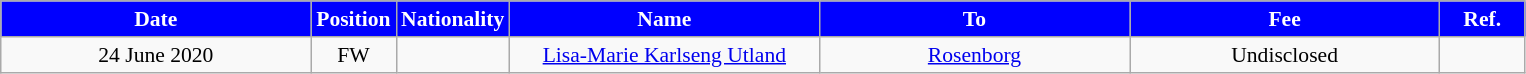<table class="wikitable" style="text-align:center; font-size:90%; ">
<tr>
<th style="background:#00f; color:white; width:200px;">Date</th>
<th style="background:#00f; color:white; width:50px;">Position</th>
<th style="background:#00f; color:white; width:50px;">Nationality</th>
<th style="background:#00f; color:white; width:200px;">Name</th>
<th style="background:#00f; color:white; width:200px;">To</th>
<th style="background:#00f; color:white; width:200px;">Fee</th>
<th style="background:#00f; color:white; width:50px;">Ref.</th>
</tr>
<tr>
<td>24 June 2020</td>
<td>FW</td>
<td></td>
<td><a href='#'>Lisa-Marie Karlseng Utland</a></td>
<td><a href='#'>Rosenborg</a></td>
<td>Undisclosed</td>
<td></td>
</tr>
</table>
